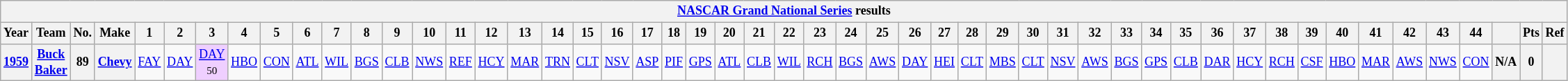<table class="wikitable" style="text-align:center; font-size:75%">
<tr>
<th colspan=69><a href='#'>NASCAR Grand National Series</a> results</th>
</tr>
<tr>
<th>Year</th>
<th>Team</th>
<th>No.</th>
<th>Make</th>
<th>1</th>
<th>2</th>
<th>3</th>
<th>4</th>
<th>5</th>
<th>6</th>
<th>7</th>
<th>8</th>
<th>9</th>
<th>10</th>
<th>11</th>
<th>12</th>
<th>13</th>
<th>14</th>
<th>15</th>
<th>16</th>
<th>17</th>
<th>18</th>
<th>19</th>
<th>20</th>
<th>21</th>
<th>22</th>
<th>23</th>
<th>24</th>
<th>25</th>
<th>26</th>
<th>27</th>
<th>28</th>
<th>29</th>
<th>30</th>
<th>31</th>
<th>32</th>
<th>33</th>
<th>34</th>
<th>35</th>
<th>36</th>
<th>37</th>
<th>38</th>
<th>39</th>
<th>40</th>
<th>41</th>
<th>42</th>
<th>43</th>
<th>44</th>
<th></th>
<th>Pts</th>
<th>Ref</th>
</tr>
<tr>
<th><a href='#'>1959</a></th>
<th><a href='#'>Buck Baker</a></th>
<th>89</th>
<th><a href='#'>Chevy</a></th>
<td><a href='#'>FAY</a></td>
<td><a href='#'>DAY</a></td>
<td style="background:#EFCFFF;"><a href='#'>DAY</a><br><small>50</small></td>
<td><a href='#'>HBO</a></td>
<td><a href='#'>CON</a></td>
<td><a href='#'>ATL</a></td>
<td><a href='#'>WIL</a></td>
<td><a href='#'>BGS</a></td>
<td><a href='#'>CLB</a></td>
<td><a href='#'>NWS</a></td>
<td><a href='#'>REF</a></td>
<td><a href='#'>HCY</a></td>
<td><a href='#'>MAR</a></td>
<td><a href='#'>TRN</a></td>
<td><a href='#'>CLT</a></td>
<td><a href='#'>NSV</a></td>
<td><a href='#'>ASP</a></td>
<td><a href='#'>PIF</a></td>
<td><a href='#'>GPS</a></td>
<td><a href='#'>ATL</a></td>
<td><a href='#'>CLB</a></td>
<td><a href='#'>WIL</a></td>
<td><a href='#'>RCH</a></td>
<td><a href='#'>BGS</a></td>
<td><a href='#'>AWS</a></td>
<td><a href='#'>DAY</a></td>
<td><a href='#'>HEI</a></td>
<td><a href='#'>CLT</a></td>
<td><a href='#'>MBS</a></td>
<td><a href='#'>CLT</a></td>
<td><a href='#'>NSV</a></td>
<td><a href='#'>AWS</a></td>
<td><a href='#'>BGS</a></td>
<td><a href='#'>GPS</a></td>
<td><a href='#'>CLB</a></td>
<td><a href='#'>DAR</a></td>
<td><a href='#'>HCY</a></td>
<td><a href='#'>RCH</a></td>
<td><a href='#'>CSF</a></td>
<td><a href='#'>HBO</a></td>
<td><a href='#'>MAR</a></td>
<td><a href='#'>AWS</a></td>
<td><a href='#'>NWS</a></td>
<td><a href='#'>CON</a></td>
<th>N/A</th>
<th>0</th>
<th></th>
</tr>
</table>
